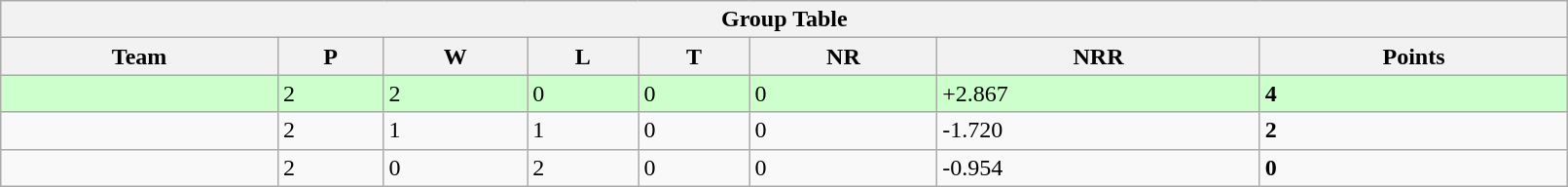<table class="wikitable" width=85%>
<tr>
<th colspan="8">Group Table</th>
</tr>
<tr>
<th>Team</th>
<th>P</th>
<th>W</th>
<th>L</th>
<th>T</th>
<th>NR</th>
<th>NRR</th>
<th>Points</th>
</tr>
<tr style="background:#ccffcc">
<td align=left></td>
<td>2</td>
<td>2</td>
<td>0</td>
<td>0</td>
<td>0</td>
<td>+2.867</td>
<td><strong>4</strong></td>
</tr>
<tr>
<td align=left></td>
<td>2</td>
<td>1</td>
<td>1</td>
<td>0</td>
<td>0</td>
<td>-1.720</td>
<td><strong>2</strong></td>
</tr>
<tr>
<td align=left></td>
<td>2</td>
<td>0</td>
<td>2</td>
<td>0</td>
<td>0</td>
<td>-0.954</td>
<td><strong>0</strong></td>
</tr>
</table>
